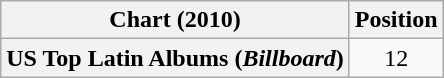<table class="wikitable plainrowheaders" style="text-align:center">
<tr>
<th scope="col">Chart (2010)</th>
<th scope="col">Position</th>
</tr>
<tr>
<th scope="row">US Top Latin Albums (<em>Billboard</em>)</th>
<td>12</td>
</tr>
</table>
